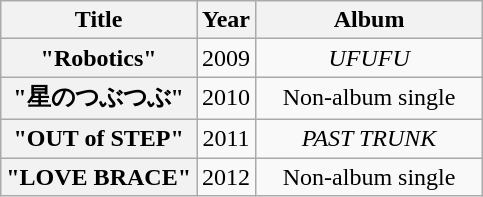<table class="wikitable plainrowheaders" style="text-align:center;" border="1">
<tr>
<th scope="col">Title</th>
<th scope="col" style="width:2em;">Year</th>
<th scope="col" style="width:9em;">Album</th>
</tr>
<tr>
<th scope="row">"Robotics"</th>
<td>2009</td>
<td><em>UFUFU</em></td>
</tr>
<tr>
<th scope="row">"星のつぶつぶ"</th>
<td>2010</td>
<td>Non-album single</td>
</tr>
<tr>
<th scope="row">"OUT of STEP"</th>
<td>2011</td>
<td><em>PAST TRUNK</em></td>
</tr>
<tr>
<th scope="row">"LOVE BRACE"</th>
<td>2012</td>
<td>Non-album single</td>
</tr>
</table>
